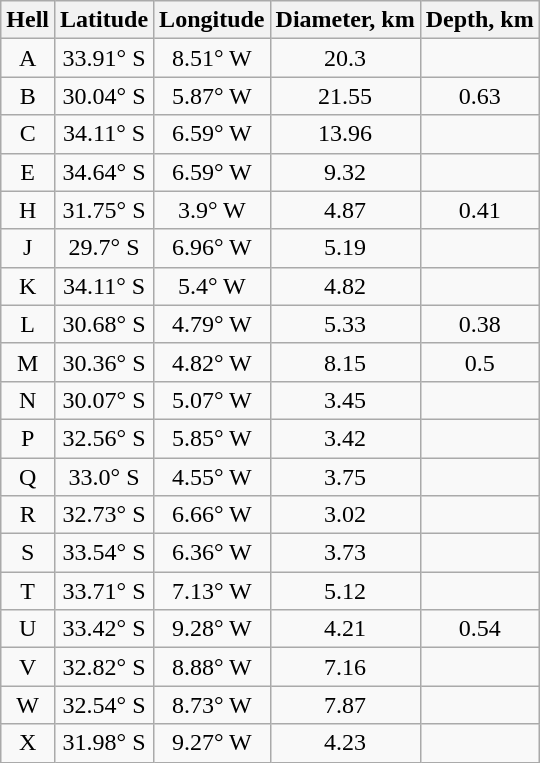<table class="wikitable" style="text-align:center; float:right">
<tr>
<th>Hell</th>
<th>Latitude</th>
<th>Longitude</th>
<th>Diameter, km</th>
<th>Depth, km</th>
</tr>
<tr>
<td>A</td>
<td>33.91° S</td>
<td>8.51° W</td>
<td>20.3</td>
<td></td>
</tr>
<tr>
<td>B</td>
<td>30.04° S</td>
<td>5.87° W</td>
<td>21.55</td>
<td>0.63</td>
</tr>
<tr>
<td>C</td>
<td>34.11° S</td>
<td>6.59° W</td>
<td>13.96</td>
<td></td>
</tr>
<tr>
<td>E</td>
<td>34.64° S</td>
<td>6.59° W</td>
<td>9.32</td>
<td></td>
</tr>
<tr>
<td>H</td>
<td>31.75° S</td>
<td>3.9° W</td>
<td>4.87</td>
<td>0.41</td>
</tr>
<tr>
<td>J</td>
<td>29.7° S</td>
<td>6.96° W</td>
<td>5.19</td>
<td></td>
</tr>
<tr>
<td>K</td>
<td>34.11° S</td>
<td>5.4° W</td>
<td>4.82</td>
<td></td>
</tr>
<tr>
<td>L</td>
<td>30.68° S</td>
<td>4.79° W</td>
<td>5.33</td>
<td>0.38</td>
</tr>
<tr>
<td>M</td>
<td>30.36° S</td>
<td>4.82° W</td>
<td>8.15</td>
<td>0.5</td>
</tr>
<tr>
<td>N</td>
<td>30.07° S</td>
<td>5.07° W</td>
<td>3.45</td>
<td></td>
</tr>
<tr>
<td>P</td>
<td>32.56° S</td>
<td>5.85° W</td>
<td>3.42</td>
<td></td>
</tr>
<tr>
<td>Q</td>
<td>33.0° S</td>
<td>4.55° W</td>
<td>3.75</td>
<td></td>
</tr>
<tr>
<td>R</td>
<td>32.73° S</td>
<td>6.66° W</td>
<td>3.02</td>
<td></td>
</tr>
<tr>
<td>S</td>
<td>33.54° S</td>
<td>6.36° W</td>
<td>3.73</td>
<td></td>
</tr>
<tr>
<td>T</td>
<td>33.71° S</td>
<td>7.13° W</td>
<td>5.12</td>
<td></td>
</tr>
<tr>
<td>U</td>
<td>33.42° S</td>
<td>9.28° W</td>
<td>4.21</td>
<td>0.54</td>
</tr>
<tr>
<td>V</td>
<td>32.82° S</td>
<td>8.88° W</td>
<td>7.16</td>
<td></td>
</tr>
<tr>
<td>W</td>
<td>32.54° S</td>
<td>8.73° W</td>
<td>7.87</td>
<td></td>
</tr>
<tr>
<td>X</td>
<td>31.98° S</td>
<td>9.27° W</td>
<td>4.23</td>
<td></td>
</tr>
</table>
